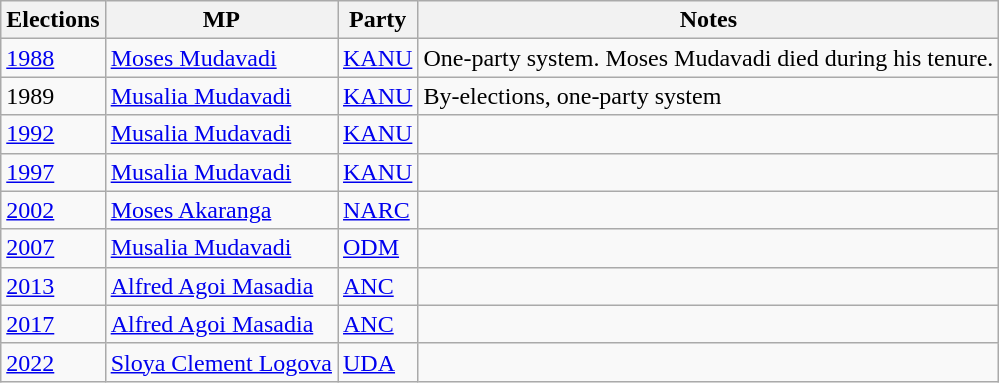<table class="wikitable">
<tr>
<th>Elections</th>
<th>MP </th>
<th>Party</th>
<th>Notes</th>
</tr>
<tr>
<td><a href='#'>1988</a></td>
<td><a href='#'>Moses Mudavadi</a></td>
<td><a href='#'>KANU</a></td>
<td>One-party system. Moses Mudavadi died during his tenure.</td>
</tr>
<tr>
<td>1989</td>
<td><a href='#'>Musalia Mudavadi</a></td>
<td><a href='#'>KANU</a></td>
<td>By-elections, one-party system</td>
</tr>
<tr>
<td><a href='#'>1992</a></td>
<td><a href='#'>Musalia Mudavadi</a></td>
<td><a href='#'>KANU</a></td>
<td></td>
</tr>
<tr>
<td><a href='#'>1997</a></td>
<td><a href='#'>Musalia Mudavadi</a></td>
<td><a href='#'>KANU</a></td>
<td></td>
</tr>
<tr>
<td><a href='#'>2002</a></td>
<td><a href='#'>Moses Akaranga</a></td>
<td><a href='#'>NARC</a></td>
<td></td>
</tr>
<tr>
<td><a href='#'>2007</a></td>
<td><a href='#'>Musalia Mudavadi</a></td>
<td><a href='#'>ODM</a></td>
<td></td>
</tr>
<tr>
<td><a href='#'>2013</a></td>
<td><a href='#'>Alfred Agoi Masadia </a></td>
<td><a href='#'>ANC</a></td>
<td></td>
</tr>
<tr>
<td><a href='#'>2017</a></td>
<td><a href='#'>Alfred Agoi Masadia </a></td>
<td><a href='#'>ANC</a></td>
<td></td>
</tr>
<tr>
<td><a href='#'>2022</a></td>
<td><a href='#'>Sloya Clement Logova</a></td>
<td><a href='#'>UDA</a></td>
<td></td>
</tr>
</table>
